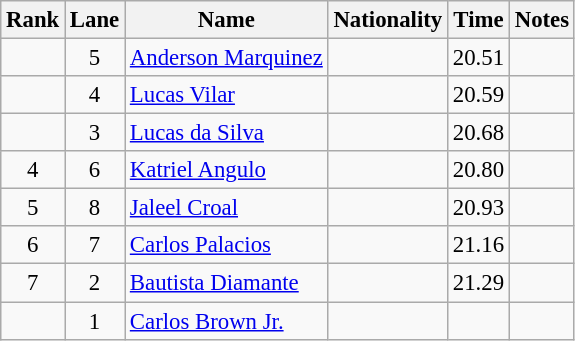<table class="wikitable sortable" style="text-align:center;font-size:95%">
<tr>
<th>Rank</th>
<th>Lane</th>
<th>Name</th>
<th>Nationality</th>
<th>Time</th>
<th>Notes</th>
</tr>
<tr>
<td></td>
<td>5</td>
<td align=left><a href='#'>Anderson Marquinez</a></td>
<td align=left></td>
<td>20.51</td>
<td></td>
</tr>
<tr>
<td></td>
<td>4</td>
<td align=left><a href='#'>Lucas Vilar</a></td>
<td align=left></td>
<td>20.59</td>
<td></td>
</tr>
<tr>
<td></td>
<td>3</td>
<td align=left><a href='#'>Lucas da Silva</a></td>
<td align=left></td>
<td>20.68</td>
<td></td>
</tr>
<tr>
<td>4</td>
<td>6</td>
<td align=left><a href='#'>Katriel Angulo</a></td>
<td align=left></td>
<td>20.80</td>
<td></td>
</tr>
<tr>
<td>5</td>
<td>8</td>
<td align=left><a href='#'>Jaleel Croal</a></td>
<td align=left></td>
<td>20.93</td>
<td></td>
</tr>
<tr>
<td>6</td>
<td>7</td>
<td align=left><a href='#'>Carlos Palacios</a></td>
<td align=left></td>
<td>21.16</td>
<td></td>
</tr>
<tr>
<td>7</td>
<td>2</td>
<td align=left><a href='#'>Bautista Diamante</a></td>
<td align=left></td>
<td>21.29</td>
<td></td>
</tr>
<tr>
<td></td>
<td>1</td>
<td align=left><a href='#'>Carlos Brown Jr.</a></td>
<td align=left></td>
<td></td>
<td></td>
</tr>
</table>
